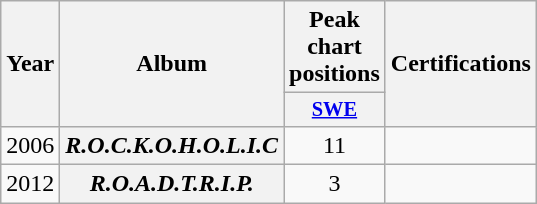<table class="wikitable plainrowheaders" style="text-align:center;">
<tr>
<th scope="col" rowspan="2">Year</th>
<th scope="col" rowspan="2">Album</th>
<th scope="col" colspan="1">Peak chart positions</th>
<th scope="col" rowspan="2">Certifications</th>
</tr>
<tr>
<th scope="col" style="width:3em;font-size:85%;"><a href='#'>SWE</a><br></th>
</tr>
<tr>
<td>2006</td>
<th scope="row"><em>R.O.C.K.O.H.O.L.I.C</em></th>
<td style="text-align:center;">11</td>
<td align="left"></td>
</tr>
<tr>
<td>2012</td>
<th scope="row"><em>R.O.A.D.T.R.I.P.</em></th>
<td style="text-align:center;">3</td>
<td align="left"></td>
</tr>
</table>
